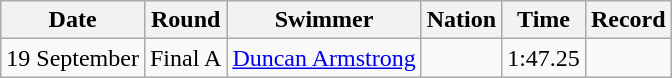<table class="wikitable" style="text-align:center">
<tr>
<th>Date</th>
<th>Round</th>
<th>Swimmer</th>
<th>Nation</th>
<th>Time</th>
<th>Record</th>
</tr>
<tr>
<td>19 September</td>
<td>Final A</td>
<td align=left><a href='#'>Duncan Armstrong</a></td>
<td align="left"></td>
<td>1:47.25</td>
<td></td>
</tr>
</table>
